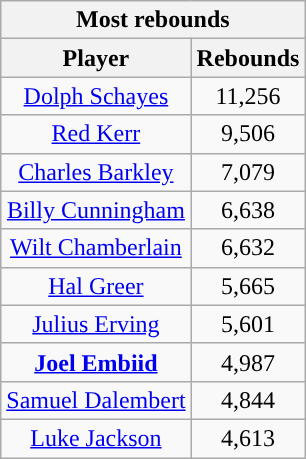<table class="wikitable sortable" style="text-align:center">
<tr>
<th colspan="5" style="text-align:center; ">Most rebounds</th>
</tr>
<tr>
<th style="text-align:center; ">Player</th>
<th style="text-align:center; ">Rebounds</th>
</tr>
<tr>
<td><a href='#'>Dolph Schayes</a></td>
<td>11,256</td>
</tr>
<tr>
<td><a href='#'>Red Kerr</a></td>
<td>9,506</td>
</tr>
<tr>
<td><a href='#'>Charles Barkley</a></td>
<td>7,079</td>
</tr>
<tr>
<td><a href='#'>Billy Cunningham</a></td>
<td>6,638</td>
</tr>
<tr>
<td><a href='#'>Wilt Chamberlain</a></td>
<td>6,632</td>
</tr>
<tr>
<td><a href='#'>Hal Greer</a></td>
<td>5,665</td>
</tr>
<tr>
<td><a href='#'>Julius Erving</a></td>
<td>5,601</td>
</tr>
<tr>
<td><strong><a href='#'>Joel Embiid</a></strong></td>
<td>4,987</td>
</tr>
<tr>
<td><a href='#'>Samuel Dalembert</a></td>
<td>4,844</td>
</tr>
<tr>
<td><a href='#'>Luke Jackson</a></td>
<td>4,613</td>
</tr>
</table>
